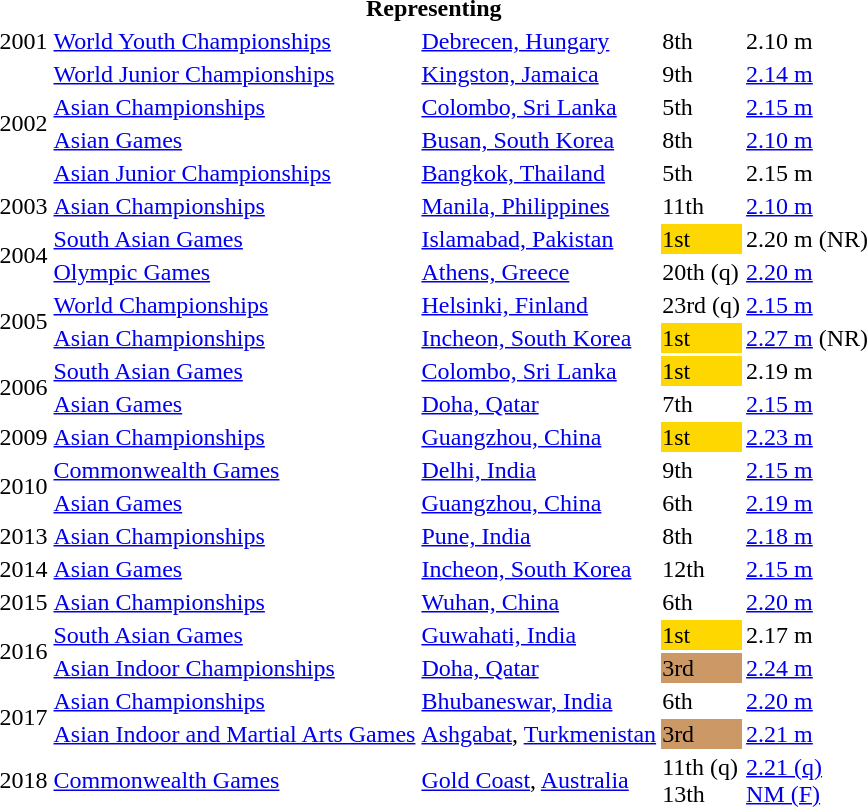<table>
<tr>
<th colspan="5">Representing </th>
</tr>
<tr>
<td>2001</td>
<td><a href='#'>World Youth Championships</a></td>
<td><a href='#'>Debrecen, Hungary</a></td>
<td>8th</td>
<td>2.10 m</td>
</tr>
<tr>
<td rowspan=4>2002</td>
<td><a href='#'>World Junior Championships</a></td>
<td><a href='#'>Kingston, Jamaica</a></td>
<td>9th</td>
<td><a href='#'>2.14 m</a></td>
</tr>
<tr>
<td><a href='#'>Asian Championships</a></td>
<td><a href='#'>Colombo, Sri Lanka</a></td>
<td>5th</td>
<td><a href='#'>2.15 m</a></td>
</tr>
<tr>
<td><a href='#'>Asian Games</a></td>
<td><a href='#'>Busan, South Korea</a></td>
<td>8th</td>
<td><a href='#'>2.10 m</a></td>
</tr>
<tr>
<td><a href='#'>Asian Junior Championships</a></td>
<td><a href='#'>Bangkok, Thailand</a></td>
<td>5th</td>
<td>2.15 m</td>
</tr>
<tr>
<td>2003</td>
<td><a href='#'>Asian Championships</a></td>
<td><a href='#'>Manila, Philippines</a></td>
<td>11th</td>
<td><a href='#'>2.10 m</a></td>
</tr>
<tr>
<td rowspan=2>2004</td>
<td><a href='#'>South Asian Games</a></td>
<td><a href='#'>Islamabad, Pakistan</a></td>
<td bgcolor="gold">1st</td>
<td>2.20 m (NR)</td>
</tr>
<tr>
<td><a href='#'>Olympic Games</a></td>
<td><a href='#'>Athens, Greece</a></td>
<td>20th (q)</td>
<td><a href='#'>2.20 m</a></td>
</tr>
<tr>
<td rowspan=2>2005</td>
<td><a href='#'>World Championships</a></td>
<td><a href='#'>Helsinki, Finland</a></td>
<td>23rd (q)</td>
<td><a href='#'>2.15 m</a></td>
</tr>
<tr>
<td><a href='#'>Asian Championships</a></td>
<td><a href='#'>Incheon, South Korea</a></td>
<td bgcolor="gold">1st</td>
<td><a href='#'>2.27 m</a> (NR)</td>
</tr>
<tr>
<td rowspan=2>2006</td>
<td><a href='#'>South Asian Games</a></td>
<td><a href='#'>Colombo, Sri Lanka</a></td>
<td bgcolor="gold">1st</td>
<td>2.19 m</td>
</tr>
<tr>
<td><a href='#'>Asian Games</a></td>
<td><a href='#'>Doha, Qatar</a></td>
<td>7th</td>
<td><a href='#'>2.15 m</a></td>
</tr>
<tr>
<td>2009</td>
<td><a href='#'>Asian Championships</a></td>
<td><a href='#'>Guangzhou, China</a></td>
<td bgcolor="gold">1st</td>
<td><a href='#'>2.23 m</a></td>
</tr>
<tr>
<td rowspan=2>2010</td>
<td><a href='#'>Commonwealth Games</a></td>
<td><a href='#'>Delhi, India</a></td>
<td>9th</td>
<td><a href='#'>2.15 m</a></td>
</tr>
<tr>
<td><a href='#'>Asian Games</a></td>
<td><a href='#'>Guangzhou, China</a></td>
<td>6th</td>
<td><a href='#'>2.19 m</a></td>
</tr>
<tr>
<td>2013</td>
<td><a href='#'>Asian Championships</a></td>
<td><a href='#'>Pune, India</a></td>
<td>8th</td>
<td><a href='#'>2.18 m</a></td>
</tr>
<tr>
<td>2014</td>
<td><a href='#'>Asian Games</a></td>
<td><a href='#'>Incheon, South Korea</a></td>
<td>12th</td>
<td><a href='#'>2.15 m</a></td>
</tr>
<tr>
<td>2015</td>
<td><a href='#'>Asian Championships</a></td>
<td><a href='#'>Wuhan, China</a></td>
<td>6th</td>
<td><a href='#'>2.20 m</a></td>
</tr>
<tr>
<td rowspan=2>2016</td>
<td><a href='#'>South Asian Games</a></td>
<td><a href='#'>Guwahati, India</a></td>
<td bgcolor="gold">1st</td>
<td>2.17 m</td>
</tr>
<tr>
<td><a href='#'>Asian Indoor Championships</a></td>
<td><a href='#'>Doha, Qatar</a></td>
<td bgcolor=cc9966>3rd</td>
<td><a href='#'>2.24 m</a></td>
</tr>
<tr>
<td rowspan=2>2017</td>
<td><a href='#'>Asian Championships</a></td>
<td><a href='#'>Bhubaneswar, India</a></td>
<td>6th</td>
<td><a href='#'>2.20 m</a></td>
</tr>
<tr>
<td><a href='#'>Asian Indoor and Martial Arts Games</a></td>
<td><a href='#'>Ashgabat</a>, <a href='#'>Turkmenistan</a></td>
<td bgcolor=cc9966>3rd</td>
<td><a href='#'>2.21 m</a></td>
</tr>
<tr>
<td>2018</td>
<td><a href='#'>Commonwealth Games</a></td>
<td><a href='#'>Gold Coast</a>, <a href='#'>Australia</a></td>
<td>11th (q)<br>13th</td>
<td><a href='#'>2.21 (q)<br>NM (F)</a></td>
</tr>
</table>
